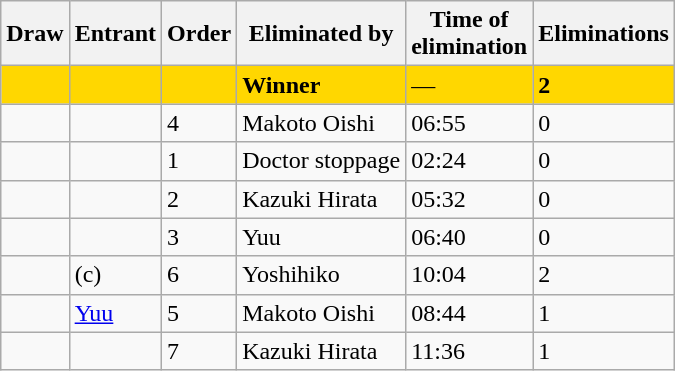<table class="wikitable sortable">
<tr>
<th>Draw</th>
<th>Entrant</th>
<th>Order</th>
<th>Eliminated by</th>
<th>Time of<br>elimination</th>
<th>Eliminations</th>
</tr>
<tr style="background:gold">
<td></td>
<td><strong></strong></td>
<td></td>
<td><strong>Winner</strong></td>
<td>—</td>
<td><strong>2</strong></td>
</tr>
<tr>
<td></td>
<td></td>
<td>4</td>
<td>Makoto Oishi</td>
<td>06:55</td>
<td>0</td>
</tr>
<tr>
<td></td>
<td></td>
<td>1</td>
<td>Doctor stoppage</td>
<td>02:24</td>
<td>0</td>
</tr>
<tr>
<td></td>
<td></td>
<td>2</td>
<td>Kazuki Hirata</td>
<td>05:32</td>
<td>0</td>
</tr>
<tr>
<td></td>
<td></td>
<td>3</td>
<td>Yuu</td>
<td>06:40</td>
<td>0</td>
</tr>
<tr>
<td></td>
<td> (c)</td>
<td>6</td>
<td>Yoshihiko</td>
<td>10:04</td>
<td>2</td>
</tr>
<tr>
<td></td>
<td><a href='#'>Yuu</a></td>
<td>5</td>
<td>Makoto Oishi</td>
<td>08:44</td>
<td>1</td>
</tr>
<tr>
<td></td>
<td></td>
<td>7</td>
<td>Kazuki Hirata</td>
<td>11:36</td>
<td>1</td>
</tr>
</table>
